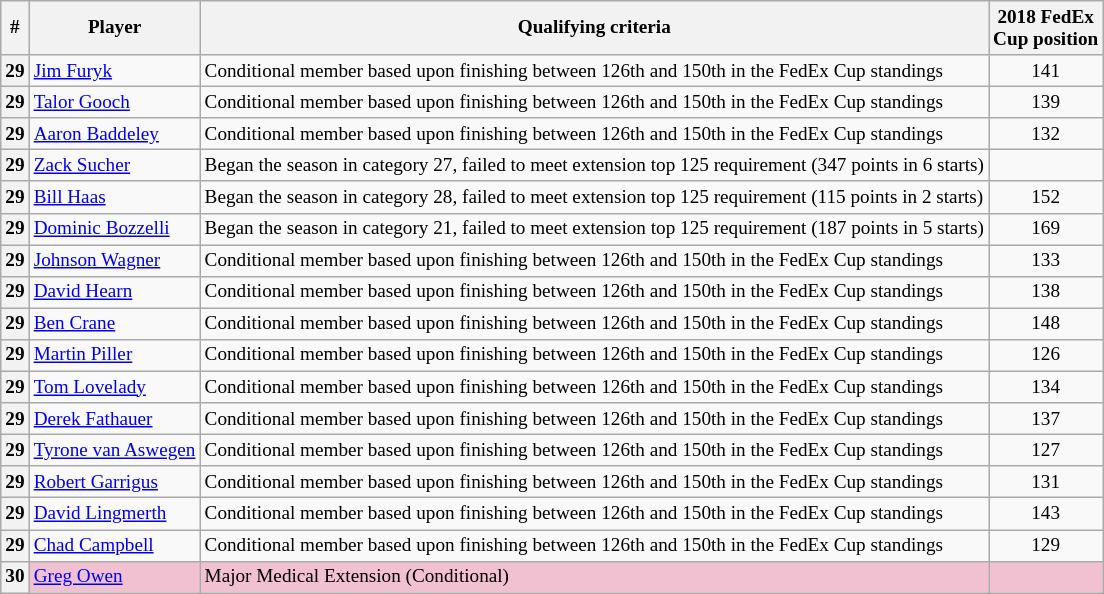<table class="wikitable sortable" style="font-size: 80%">
<tr>
<th>#</th>
<th>Player</th>
<th>Qualifying criteria</th>
<th>2018 FedEx<br>Cup position</th>
</tr>
<tr>
<th>29</th>
<td> <a href='#'>Jim Furyk</a></td>
<td>Conditional member based upon finishing between 126th and 150th in the FedEx Cup standings</td>
<td style="text-align:center;">141</td>
</tr>
<tr>
<th>29</th>
<td> <a href='#'>Talor Gooch</a></td>
<td>Conditional member based upon finishing between 126th and 150th in the FedEx Cup standings</td>
<td style="text-align:center;">139</td>
</tr>
<tr>
<th>29</th>
<td> <a href='#'>Aaron Baddeley</a></td>
<td>Conditional member based upon finishing between 126th and 150th in the FedEx Cup standings</td>
<td style="text-align:center;">132</td>
</tr>
<tr>
<th>29</th>
<td> <a href='#'>Zack Sucher</a></td>
<td>Began the season in category 27, failed to meet extension top 125 requirement (347 points in 6 starts)</td>
<td style="text-align:center;"></td>
</tr>
<tr>
<th>29</th>
<td> <a href='#'>Bill Haas</a></td>
<td>Began the season in category 28, failed to meet extension top 125 requirement (115 points in 2 starts)</td>
<td style="text-align:center;">152</td>
</tr>
<tr>
<th>29</th>
<td> <a href='#'>Dominic Bozzelli</a></td>
<td>Began the season in category 21, failed to meet extension top 125 requirement (187 points in 5 starts)</td>
<td style="text-align:center;">169</td>
</tr>
<tr>
<th>29</th>
<td> <a href='#'>Johnson Wagner</a></td>
<td>Conditional member based upon finishing between 126th and 150th in the FedEx Cup standings</td>
<td style="text-align:center;">133</td>
</tr>
<tr>
<th>29</th>
<td> <a href='#'>David Hearn</a></td>
<td>Conditional member based upon finishing between 126th and 150th in the FedEx Cup standings</td>
<td style="text-align:center;">138</td>
</tr>
<tr>
<th>29</th>
<td> <a href='#'>Ben Crane</a></td>
<td>Conditional member based upon finishing between 126th and 150th in the FedEx Cup standings</td>
<td style="text-align:center;">148</td>
</tr>
<tr>
<th>29</th>
<td> <a href='#'>Martin Piller</a></td>
<td>Conditional member based upon finishing between 126th and 150th in the FedEx Cup standings</td>
<td style="text-align:center;">126</td>
</tr>
<tr>
<th>29</th>
<td> <a href='#'>Tom Lovelady</a></td>
<td>Conditional member based upon finishing between 126th and 150th in the FedEx Cup standings</td>
<td style="text-align:center;">134</td>
</tr>
<tr>
<th>29</th>
<td> <a href='#'>Derek Fathauer</a></td>
<td>Conditional member based upon finishing between 126th and 150th in the FedEx Cup standings</td>
<td style="text-align:center;">137</td>
</tr>
<tr>
<th>29</th>
<td> <a href='#'>Tyrone van Aswegen</a></td>
<td>Conditional member based upon finishing between 126th and 150th in the FedEx Cup standings</td>
<td style="text-align:center;">127</td>
</tr>
<tr>
<th>29</th>
<td> <a href='#'>Robert Garrigus</a></td>
<td>Conditional member based upon finishing between 126th and 150th in the FedEx Cup standings</td>
<td style="text-align:center;">131</td>
</tr>
<tr>
<th>29</th>
<td> <a href='#'>David Lingmerth</a></td>
<td>Conditional member based upon finishing between 126th and 150th in the FedEx Cup standings</td>
<td style="text-align:center;">143</td>
</tr>
<tr>
<th>29</th>
<td> <a href='#'>Chad Campbell</a></td>
<td>Conditional member based upon finishing between 126th and 150th in the FedEx Cup standings</td>
<td style="text-align:center;">129</td>
</tr>
<tr style="background:#F2C1D1;">
<th>30</th>
<td> <a href='#'>Greg Owen</a></td>
<td>Major Medical Extension (Conditional)</td>
<td style="text-align:center;"></td>
</tr>
</table>
